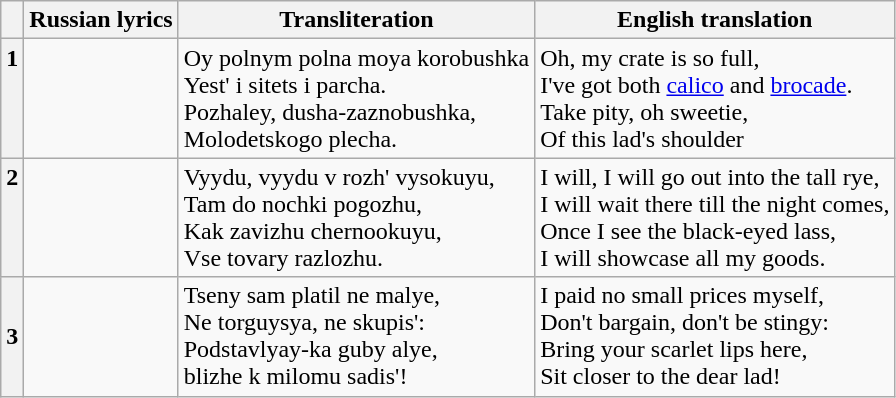<table class="wikitable">
<tr cellpadding="5" cellspacing="5">
<th></th>
<th>Russian lyrics</th>
<th>Transliteration</th>
<th>English translation</th>
</tr>
<tr valign="top">
<th>1</th>
<td></td>
<td>Oy polnym polna moya korobushka<br>Yest' i sitets i parcha.<br>Pozhaley, dusha-zaznobushka,<br>Molodetskogo plecha.</td>
<td>Oh, my crate is so full,<br>I've got both <a href='#'>calico</a> and <a href='#'>brocade</a>.<br>Take pity, oh sweetie,<br>Of this lad's shoulder</td>
</tr>
<tr valign="top">
<th>2</th>
<td></td>
<td>Vyydu, vyydu v rozh' vysokuyu,<br>Tam do nochki pogozhu,<br>Kak zavizhu chernookuyu,<br>Vse tovary razlozhu.</td>
<td>I will, I will go out into the tall rye,<br>I will wait there till the night comes,<br>Once I see the black-eyed lass,<br>I will showcase all my goods.</td>
</tr>
<tr>
<th>3</th>
<td></td>
<td>Tseny sam platil ne malye, <br> Ne torguysya, ne skupis':<br> Podstavlyay-ka guby alye,<br> blizhe k milomu sadis'!</td>
<td>I paid no small prices myself,<br> Don't bargain, don't be stingy:<br> Bring your scarlet lips here,<br> Sit closer to the dear lad!</td>
</tr>
</table>
